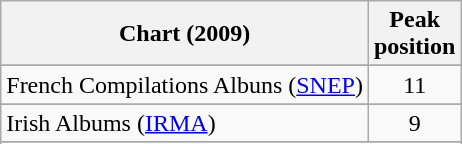<table class="wikitable sortable">
<tr>
<th scope="col">Chart (2009)</th>
<th scope="col">Peak<br>position</th>
</tr>
<tr>
</tr>
<tr>
</tr>
<tr>
</tr>
<tr>
</tr>
<tr>
<td>French Compilations Albuns (<a href='#'>SNEP</a>)</td>
<td style="text-align:center;">11</td>
</tr>
<tr>
</tr>
<tr>
</tr>
<tr>
<td>Irish Albums (<a href='#'>IRMA</a>)</td>
<td style="text-align:center">9</td>
</tr>
<tr>
</tr>
<tr>
</tr>
<tr>
</tr>
<tr>
</tr>
<tr>
</tr>
<tr>
</tr>
<tr>
</tr>
<tr>
</tr>
<tr>
</tr>
</table>
